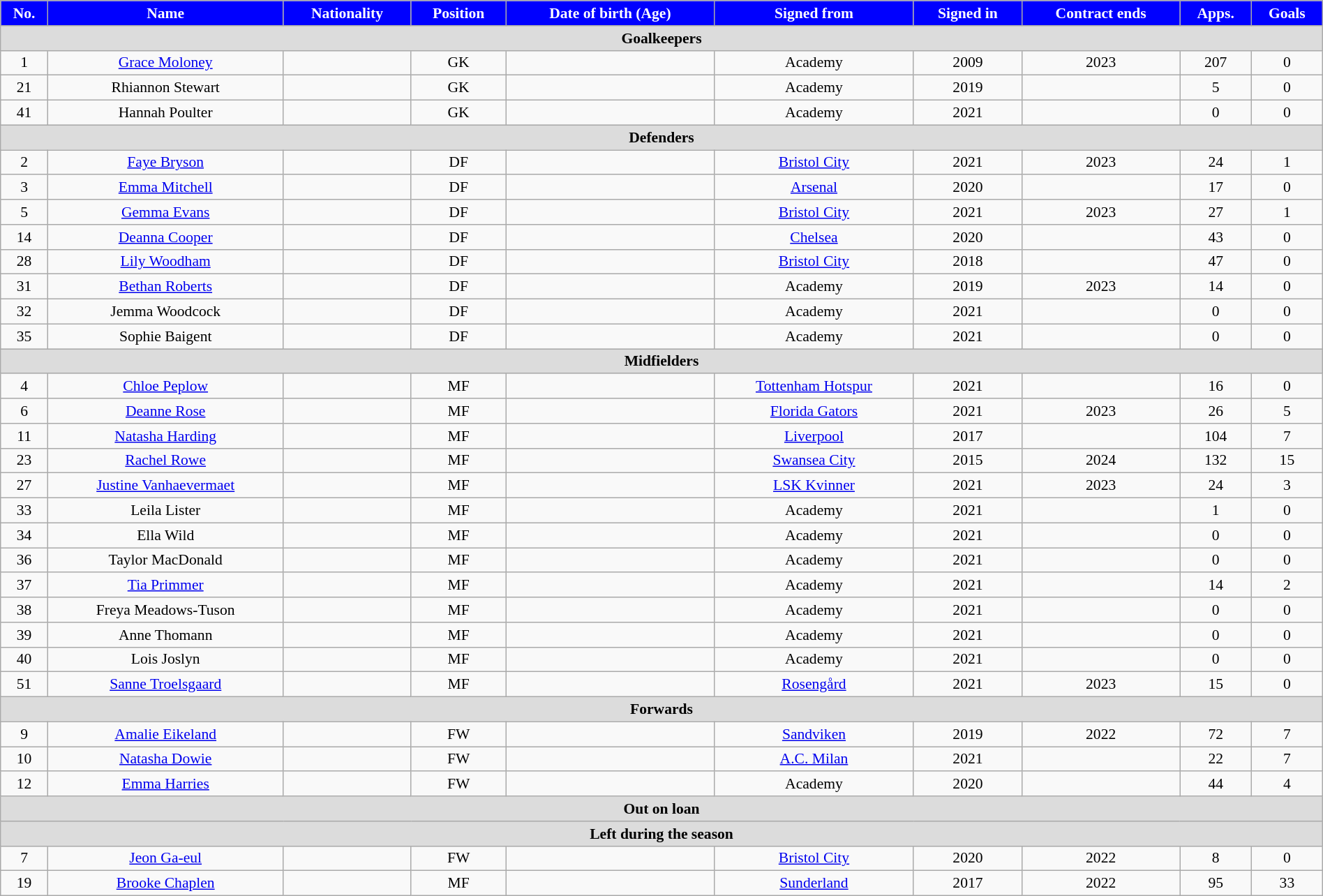<table class="wikitable"  style="text-align:center; font-size:90%; width:100%;">
<tr>
<th style="background:#00f; color:white; text-align:center;">No.</th>
<th style="background:#00f; color:white; text-align:center;">Name</th>
<th style="background:#00f; color:white; text-align:center;">Nationality</th>
<th style="background:#00f; color:white; text-align:center;">Position</th>
<th style="background:#00f; color:white; text-align:center;">Date of birth (Age)</th>
<th style="background:#00f; color:white; text-align:center;">Signed from</th>
<th style="background:#00f; color:white; text-align:center;">Signed in</th>
<th style="background:#00f; color:white; text-align:center;">Contract ends</th>
<th style="background:#00f; color:white; text-align:center;">Apps.</th>
<th style="background:#00f; color:white; text-align:center;">Goals</th>
</tr>
<tr>
<th colspan="11"  style="background:#dcdcdc; text-align:center;">Goalkeepers</th>
</tr>
<tr>
<td>1</td>
<td><a href='#'>Grace Moloney</a></td>
<td></td>
<td>GK</td>
<td></td>
<td>Academy</td>
<td>2009</td>
<td>2023</td>
<td>207</td>
<td>0</td>
</tr>
<tr>
<td>21</td>
<td>Rhiannon Stewart</td>
<td></td>
<td>GK</td>
<td></td>
<td>Academy</td>
<td>2019</td>
<td></td>
<td>5</td>
<td>0</td>
</tr>
<tr>
<td>41</td>
<td>Hannah Poulter</td>
<td></td>
<td>GK</td>
<td></td>
<td>Academy</td>
<td>2021</td>
<td></td>
<td>0</td>
<td>0</td>
</tr>
<tr>
<th colspan="11"  style="background:#dcdcdc; text-align:center;">Defenders</th>
</tr>
<tr>
<td>2</td>
<td><a href='#'>Faye Bryson</a></td>
<td></td>
<td>DF</td>
<td></td>
<td><a href='#'>Bristol City</a></td>
<td>2021</td>
<td>2023</td>
<td>24</td>
<td>1</td>
</tr>
<tr>
<td>3</td>
<td><a href='#'>Emma Mitchell</a></td>
<td></td>
<td>DF</td>
<td></td>
<td><a href='#'>Arsenal</a></td>
<td>2020</td>
<td></td>
<td>17</td>
<td>0</td>
</tr>
<tr>
<td>5</td>
<td><a href='#'>Gemma Evans</a></td>
<td></td>
<td>DF</td>
<td></td>
<td><a href='#'>Bristol City</a></td>
<td>2021</td>
<td>2023</td>
<td>27</td>
<td>1</td>
</tr>
<tr>
<td>14</td>
<td><a href='#'>Deanna Cooper</a></td>
<td></td>
<td>DF</td>
<td></td>
<td><a href='#'>Chelsea</a></td>
<td>2020</td>
<td></td>
<td>43</td>
<td>0</td>
</tr>
<tr>
<td>28</td>
<td><a href='#'>Lily Woodham</a></td>
<td></td>
<td>DF</td>
<td></td>
<td><a href='#'>Bristol City</a></td>
<td>2018</td>
<td></td>
<td>47</td>
<td>0</td>
</tr>
<tr>
<td>31</td>
<td><a href='#'>Bethan Roberts</a></td>
<td></td>
<td>DF</td>
<td></td>
<td>Academy</td>
<td>2019</td>
<td>2023</td>
<td>14</td>
<td>0</td>
</tr>
<tr>
<td>32</td>
<td>Jemma Woodcock</td>
<td></td>
<td>DF</td>
<td></td>
<td>Academy</td>
<td>2021</td>
<td></td>
<td>0</td>
<td>0</td>
</tr>
<tr>
<td>35</td>
<td>Sophie Baigent</td>
<td></td>
<td>DF</td>
<td></td>
<td>Academy</td>
<td>2021</td>
<td></td>
<td>0</td>
<td>0</td>
</tr>
<tr>
<th colspan="11"  style="background:#dcdcdc; text-align:center;">Midfielders</th>
</tr>
<tr>
<td>4</td>
<td><a href='#'>Chloe Peplow</a></td>
<td></td>
<td>MF</td>
<td></td>
<td><a href='#'>Tottenham Hotspur</a></td>
<td>2021</td>
<td></td>
<td>16</td>
<td>0</td>
</tr>
<tr>
<td>6</td>
<td><a href='#'>Deanne Rose</a></td>
<td></td>
<td>MF</td>
<td></td>
<td><a href='#'>Florida Gators</a></td>
<td>2021</td>
<td>2023</td>
<td>26</td>
<td>5</td>
</tr>
<tr>
<td>11</td>
<td><a href='#'>Natasha Harding</a> </td>
<td></td>
<td>MF</td>
<td></td>
<td><a href='#'>Liverpool</a></td>
<td>2017</td>
<td></td>
<td>104</td>
<td>7</td>
</tr>
<tr>
<td>23</td>
<td><a href='#'>Rachel Rowe</a></td>
<td></td>
<td>MF</td>
<td></td>
<td><a href='#'>Swansea City</a></td>
<td>2015</td>
<td>2024</td>
<td>132</td>
<td>15</td>
</tr>
<tr>
<td>27</td>
<td><a href='#'>Justine Vanhaevermaet</a></td>
<td></td>
<td>MF</td>
<td></td>
<td><a href='#'>LSK Kvinner</a></td>
<td>2021</td>
<td>2023</td>
<td>24</td>
<td>3</td>
</tr>
<tr>
<td>33</td>
<td>Leila Lister</td>
<td></td>
<td>MF</td>
<td></td>
<td>Academy</td>
<td>2021</td>
<td></td>
<td>1</td>
<td>0</td>
</tr>
<tr>
<td>34</td>
<td>Ella Wild</td>
<td></td>
<td>MF</td>
<td></td>
<td>Academy</td>
<td>2021</td>
<td></td>
<td>0</td>
<td>0</td>
</tr>
<tr>
<td>36</td>
<td>Taylor MacDonald</td>
<td></td>
<td>MF</td>
<td></td>
<td>Academy</td>
<td>2021</td>
<td></td>
<td>0</td>
<td>0</td>
</tr>
<tr>
<td>37</td>
<td><a href='#'>Tia Primmer</a></td>
<td></td>
<td>MF</td>
<td></td>
<td>Academy</td>
<td>2021</td>
<td></td>
<td>14</td>
<td>2</td>
</tr>
<tr>
<td>38</td>
<td>Freya Meadows-Tuson</td>
<td></td>
<td>MF</td>
<td></td>
<td>Academy</td>
<td>2021</td>
<td></td>
<td>0</td>
<td>0</td>
</tr>
<tr>
<td>39</td>
<td>Anne Thomann</td>
<td></td>
<td>MF</td>
<td></td>
<td>Academy</td>
<td>2021</td>
<td></td>
<td>0</td>
<td>0</td>
</tr>
<tr>
<td>40</td>
<td>Lois Joslyn</td>
<td></td>
<td>MF</td>
<td></td>
<td>Academy</td>
<td>2021</td>
<td></td>
<td>0</td>
<td>0</td>
</tr>
<tr>
<td>51</td>
<td><a href='#'>Sanne Troelsgaard</a></td>
<td></td>
<td>MF</td>
<td></td>
<td><a href='#'>Rosengård</a></td>
<td>2021</td>
<td>2023</td>
<td>15</td>
<td>0</td>
</tr>
<tr>
<th colspan="11"  style="background:#dcdcdc; text-align:center;">Forwards</th>
</tr>
<tr>
<td>9</td>
<td><a href='#'>Amalie Eikeland</a></td>
<td></td>
<td>FW</td>
<td></td>
<td><a href='#'>Sandviken</a></td>
<td>2019</td>
<td>2022</td>
<td>72</td>
<td>7</td>
</tr>
<tr>
<td>10</td>
<td><a href='#'>Natasha Dowie</a></td>
<td></td>
<td>FW</td>
<td></td>
<td><a href='#'>A.C. Milan</a></td>
<td>2021</td>
<td></td>
<td>22</td>
<td>7</td>
</tr>
<tr>
<td>12</td>
<td><a href='#'>Emma Harries</a></td>
<td></td>
<td>FW</td>
<td></td>
<td>Academy</td>
<td>2020</td>
<td></td>
<td>44</td>
<td>4</td>
</tr>
<tr>
<th colspan="11"  style="background:#dcdcdc; text-align:center;">Out on loan</th>
</tr>
<tr>
<th colspan="11"  style="background:#dcdcdc; text-align:center;">Left during the season</th>
</tr>
<tr>
<td>7</td>
<td><a href='#'>Jeon Ga-eul</a></td>
<td></td>
<td>FW</td>
<td></td>
<td><a href='#'>Bristol City</a></td>
<td>2020</td>
<td>2022</td>
<td>8</td>
<td>0</td>
</tr>
<tr>
<td>19</td>
<td><a href='#'>Brooke Chaplen</a></td>
<td></td>
<td>MF</td>
<td></td>
<td><a href='#'>Sunderland</a></td>
<td>2017</td>
<td>2022</td>
<td>95</td>
<td>33</td>
</tr>
</table>
